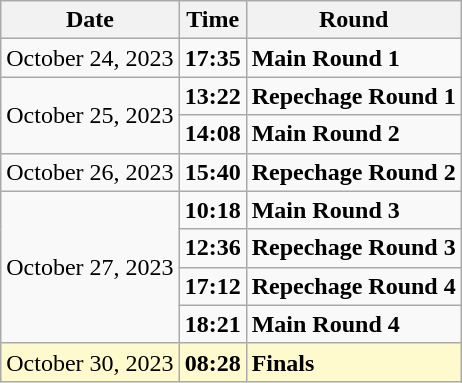<table class="wikitable">
<tr>
<th>Date</th>
<th>Time</th>
<th>Round</th>
</tr>
<tr>
<td>October 24, 2023</td>
<td><strong>17:35</strong></td>
<td><strong>Main Round 1</strong></td>
</tr>
<tr>
<td rowspan="2">October 25, 2023</td>
<td><strong>13:22</strong></td>
<td><strong>Repechage Round 1</strong></td>
</tr>
<tr>
<td><strong>14:08</strong></td>
<td><strong>Main Round 2</strong></td>
</tr>
<tr>
<td>October 26, 2023</td>
<td><strong>15:40</strong></td>
<td><strong>Repechage Round 2</strong></td>
</tr>
<tr>
<td rowspan="4">October 27, 2023</td>
<td><strong>10:18</strong></td>
<td><strong>Main Round 3</strong></td>
</tr>
<tr>
<td><strong>12:36</strong></td>
<td><strong>Repechage Round 3</strong></td>
</tr>
<tr>
<td><strong>17:12</strong></td>
<td><strong>Repechage Round 4</strong></td>
</tr>
<tr>
<td><strong>18:21</strong></td>
<td><strong>Main Round 4</strong></td>
</tr>
<tr style=background:lemonchiffon>
<td>October 30, 2023</td>
<td><strong>08:28</strong></td>
<td><strong>Finals</strong></td>
</tr>
</table>
